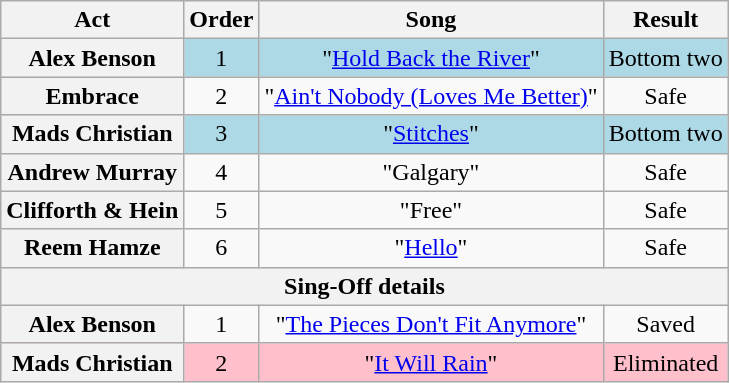<table class="wikitable plainrowheaders" style="text-align:center;">
<tr>
<th scope="col">Act</th>
<th scope="col">Order</th>
<th scope="col">Song</th>
<th scope="col">Result</th>
</tr>
<tr style="background:lightblue;">
<th scope=row>Alex Benson</th>
<td>1</td>
<td>"<a href='#'>Hold Back the River</a>"</td>
<td>Bottom two</td>
</tr>
<tr>
<th scope=row>Embrace</th>
<td>2</td>
<td>"<a href='#'>Ain't Nobody (Loves Me Better)</a>"</td>
<td>Safe</td>
</tr>
<tr style="background:lightblue;">
<th scope=row>Mads Christian</th>
<td>3</td>
<td>"<a href='#'>Stitches</a>"</td>
<td>Bottom two</td>
</tr>
<tr>
<th scope=row>Andrew Murray</th>
<td>4</td>
<td>"Galgary"</td>
<td>Safe</td>
</tr>
<tr>
<th scope=row>Clifforth & Hein</th>
<td>5</td>
<td>"Free"</td>
<td>Safe</td>
</tr>
<tr>
<th scope=row>Reem Hamze</th>
<td>6</td>
<td>"<a href='#'>Hello</a>"</td>
<td>Safe</td>
</tr>
<tr>
<th colspan="4">Sing-Off details</th>
</tr>
<tr>
<th scope="row">Alex Benson</th>
<td>1</td>
<td>"<a href='#'>The Pieces Don't Fit Anymore</a>"</td>
<td>Saved</td>
</tr>
<tr style="background:pink;">
<th scope="row">Mads Christian</th>
<td>2</td>
<td>"<a href='#'>It Will Rain</a>"</td>
<td>Eliminated</td>
</tr>
</table>
